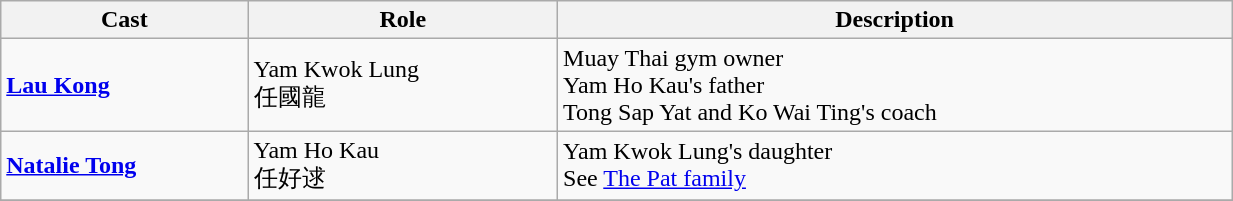<table class="wikitable" width="65%">
<tr>
<th>Cast</th>
<th>Role</th>
<th>Description</th>
</tr>
<tr>
<td><strong><a href='#'>Lau Kong</a></strong></td>
<td>Yam Kwok Lung<br>任國龍</td>
<td>Muay Thai gym owner<br>Yam Ho Kau's father<br>Tong Sap Yat and Ko Wai Ting's coach</td>
</tr>
<tr>
<td><strong><a href='#'>Natalie Tong</a></strong></td>
<td>Yam Ho Kau <br>任好逑</td>
<td>Yam Kwok Lung's daughter<br>See <a href='#'>The Pat family</a></td>
</tr>
<tr>
</tr>
</table>
